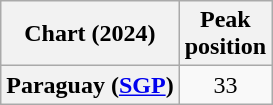<table class="wikitable plainrowheaders" style="text-align:center">
<tr>
<th>Chart (2024)</th>
<th>Peak<br>position</th>
</tr>
<tr>
<th scope="row">Paraguay (<a href='#'>SGP</a>)</th>
<td>33</td>
</tr>
</table>
